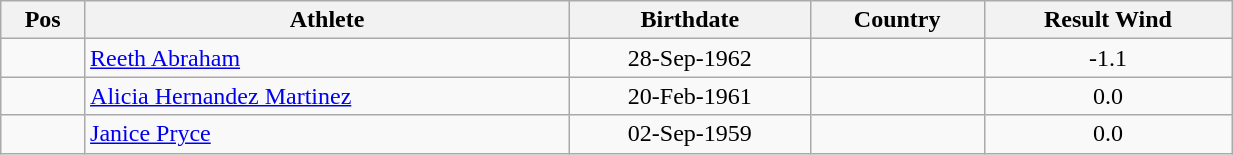<table class="wikitable"  style="text-align:center; width:65%;">
<tr>
<th>Pos</th>
<th>Athlete</th>
<th>Birthdate</th>
<th>Country</th>
<th>Result Wind</th>
</tr>
<tr>
<td align=center></td>
<td align=left><a href='#'>Reeth Abraham</a></td>
<td>28-Sep-1962</td>
<td align=left></td>
<td> -1.1</td>
</tr>
<tr>
<td align=center></td>
<td align=left><a href='#'>Alicia Hernandez Martinez</a></td>
<td>20-Feb-1961</td>
<td align=left></td>
<td> 0.0</td>
</tr>
<tr>
<td align=center></td>
<td align=left><a href='#'>Janice Pryce</a></td>
<td>02-Sep-1959</td>
<td align=left></td>
<td> 0.0</td>
</tr>
</table>
